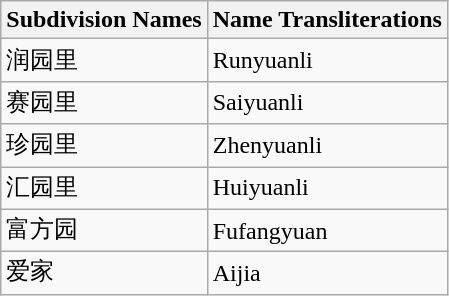<table class="wikitable sortable">
<tr>
<th>Subdivision Names</th>
<th>Name Transliterations</th>
</tr>
<tr>
<td>润园里</td>
<td>Runyuanli</td>
</tr>
<tr>
<td>赛园里</td>
<td>Saiyuanli</td>
</tr>
<tr>
<td>珍园里</td>
<td>Zhenyuanli</td>
</tr>
<tr>
<td>汇园里</td>
<td>Huiyuanli</td>
</tr>
<tr>
<td>富方园</td>
<td>Fufangyuan</td>
</tr>
<tr>
<td>爱家</td>
<td>Aijia</td>
</tr>
</table>
